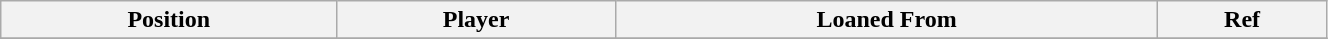<table class="wikitable sortable" style="width:70%; text-align:center; font-size:100%; text-align:left;">
<tr>
<th><strong>Position</strong></th>
<th><strong>Player</strong></th>
<th><strong>Loaned From</strong></th>
<th><strong>Ref</strong></th>
</tr>
<tr>
</tr>
</table>
